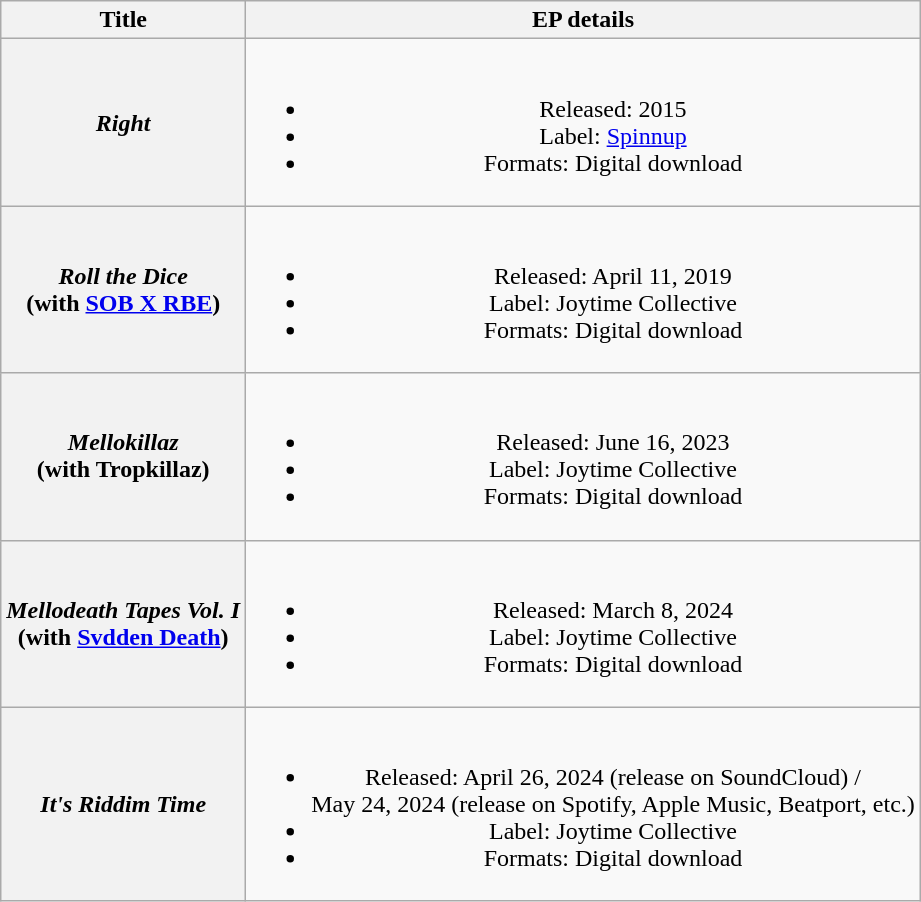<table class="wikitable plainrowheaders" style="text-align:center;">
<tr>
<th scope="col">Title</th>
<th scope="col">EP details</th>
</tr>
<tr>
<th scope="row"><em>Right</em></th>
<td><br><ul><li>Released: 2015</li><li>Label: <a href='#'>Spinnup</a></li><li>Formats: Digital download</li></ul></td>
</tr>
<tr>
<th scope="row"><em>Roll the Dice</em><br><span>(with <a href='#'>SOB X RBE</a>)</span></th>
<td><br><ul><li>Released: April 11, 2019</li><li>Label: Joytime Collective</li><li>Formats: Digital download</li></ul></td>
</tr>
<tr>
<th scope="row"><em>Mellokillaz</em><br><span>(with Tropkillaz)</span></th>
<td><br><ul><li>Released: June 16, 2023</li><li>Label: Joytime Collective</li><li>Formats: Digital download</li></ul></td>
</tr>
<tr>
<th scope="row"><em>Mellodeath Tapes Vol. I</em><br><span>(with <a href='#'>Svdden Death</a>)</span></th>
<td><br><ul><li>Released: March 8, 2024</li><li>Label: Joytime Collective</li><li>Formats: Digital download</li></ul></td>
</tr>
<tr>
<th scope="row"><em>It's Riddim Time</em></th>
<td><br><ul><li>Released: April 26, 2024 (release on SoundCloud) /<br> May 24, 2024 (release on Spotify, Apple Music, Beatport, etc.)</li><li>Label: Joytime Collective</li><li>Formats: Digital download</li></ul></td>
</tr>
</table>
